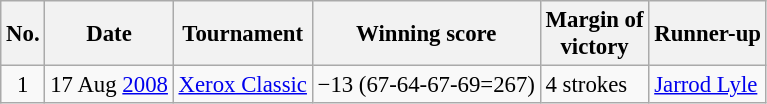<table class="wikitable" style="font-size:95%;">
<tr>
<th>No.</th>
<th>Date</th>
<th>Tournament</th>
<th>Winning score</th>
<th>Margin of<br>victory</th>
<th>Runner-up</th>
</tr>
<tr>
<td align=center>1</td>
<td>17 Aug <a href='#'>2008</a></td>
<td><a href='#'>Xerox Classic</a></td>
<td>−13 (67-64-67-69=267)</td>
<td>4 strokes</td>
<td> <a href='#'>Jarrod Lyle</a></td>
</tr>
</table>
